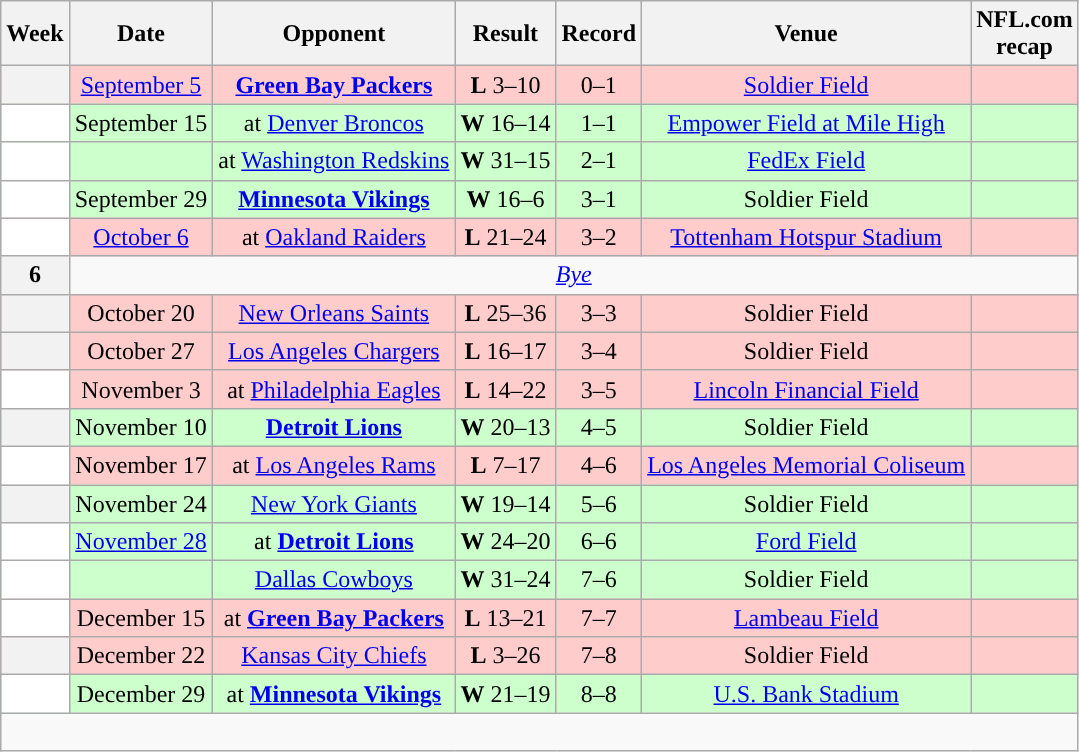<table class="wikitable" style="text-align:center">
<tr>
<th>Week</th>
<th>Date</th>
<th>Opponent</th>
<th>Result</th>
<th>Record</th>
<th>Venue</th>
<th>NFL.com<br>recap</th>
</tr>
<tr style="background:#fcc">
<th><a href='#'></a></th>
<td><a href='#'>September 5</a></td>
<td><strong><a href='#'>Green Bay Packers</a></strong></td>
<td><strong>L</strong> 3–10</td>
<td>0–1</td>
<td><a href='#'>Soldier Field</a></td>
<td></td>
</tr>
<tr style="background:#cfc">
<th style="background:white;color:#03202F"><a href='#'></a></th>
<td>September 15</td>
<td>at <a href='#'>Denver Broncos</a></td>
<td><strong>W</strong> 16–14</td>
<td>1–1</td>
<td><a href='#'>Empower Field at Mile High</a></td>
<td></td>
</tr>
<tr style="background:#cfc">
<th style="background:white;color:#03202F"><a href='#'></a></th>
<td></td>
<td>at <a href='#'>Washington Redskins</a></td>
<td><strong>W</strong> 31–15</td>
<td>2–1</td>
<td><a href='#'>FedEx Field</a></td>
<td></td>
</tr>
<tr style="background:#cfc">
<th style="background:white;color:#df6108"><a href='#'></a></th>
<td>September 29</td>
<td><strong><a href='#'>Minnesota Vikings</a></strong></td>
<td><strong>W</strong> 16–6</td>
<td>3–1</td>
<td>Soldier Field</td>
<td></td>
</tr>
<tr style="background:#fcc">
<th style="background:white;color:#03202F"><a href='#'></a></th>
<td><a href='#'>October 6</a></td>
<td>at <a href='#'>Oakland Raiders</a></td>
<td><strong>L</strong> 21–24</td>
<td>3–2</td>
<td> <a href='#'>Tottenham Hotspur Stadium</a> </td>
<td></td>
</tr>
<tr>
<th>6</th>
<td colspan="7"><em><a href='#'>Bye</a></em></td>
</tr>
<tr style="background:#fcc">
<th><a href='#'></a></th>
<td>October 20</td>
<td><a href='#'>New Orleans Saints</a></td>
<td><strong>L</strong> 25–36</td>
<td>3–3</td>
<td>Soldier Field</td>
<td></td>
</tr>
<tr style="background:#fcc">
<th><a href='#'></a></th>
<td>October 27</td>
<td><a href='#'>Los Angeles Chargers</a></td>
<td><strong>L</strong> 16–17</td>
<td>3–4</td>
<td>Soldier Field</td>
<td></td>
</tr>
<tr style="background:#fcc">
<th style="background:white;color:#03202F"><a href='#'></a></th>
<td>November 3</td>
<td>at <a href='#'>Philadelphia Eagles</a></td>
<td><strong>L</strong> 14–22</td>
<td>3–5</td>
<td><a href='#'>Lincoln Financial Field</a></td>
<td></td>
</tr>
<tr style="background:#cfc">
<th><a href='#'></a></th>
<td>November 10</td>
<td><strong><a href='#'>Detroit Lions</a></strong></td>
<td><strong>W</strong> 20–13</td>
<td>4–5</td>
<td>Soldier Field</td>
<td></td>
</tr>
<tr style="background:#fcc">
<th style="background:white;color:#03202F"><a href='#'></a></th>
<td>November 17</td>
<td>at <a href='#'>Los Angeles Rams</a></td>
<td><strong>L</strong> 7–17</td>
<td>4–6</td>
<td><a href='#'>Los Angeles Memorial Coliseum</a></td>
<td></td>
</tr>
<tr style="background:#cfc">
<th><a href='#'></a></th>
<td>November 24</td>
<td><a href='#'>New York Giants</a></td>
<td><strong>W</strong> 19–14</td>
<td>5–6</td>
<td>Soldier Field</td>
<td></td>
</tr>
<tr style="background:#cfc">
<th style="background:white;color:#03202F"><a href='#'></a></th>
<td><a href='#'>November 28</a></td>
<td>at <strong><a href='#'>Detroit Lions</a></strong></td>
<td><strong>W</strong> 24–20</td>
<td>6–6</td>
<td><a href='#'>Ford Field</a></td>
<td></td>
</tr>
<tr style="background:#cfc">
<th style="background:white;color:#df6108"><a href='#'></a></th>
<td></td>
<td><a href='#'>Dallas Cowboys</a></td>
<td><strong>W</strong> 31–24</td>
<td>7–6</td>
<td>Soldier Field</td>
<td></td>
</tr>
<tr style="background:#fcc">
<th style="background:white;color:#03202F"><a href='#'></a></th>
<td>December 15</td>
<td>at <strong><a href='#'>Green Bay Packers</a></strong></td>
<td><strong>L</strong> 13–21</td>
<td>7–7</td>
<td><a href='#'>Lambeau Field</a></td>
<td></td>
</tr>
<tr style="background:#fcc">
<th><a href='#'></a></th>
<td>December 22</td>
<td><a href='#'>Kansas City Chiefs</a></td>
<td><strong>L</strong> 3–26</td>
<td>7–8</td>
<td>Soldier Field</td>
<td></td>
</tr>
<tr style="background:#cfc">
<th style="background:white;color:#03202F"><a href='#'></a></th>
<td>December 29</td>
<td>at <strong><a href='#'>Minnesota Vikings</a></strong></td>
<td><strong>W</strong> 21–19</td>
<td>8–8</td>
<td><a href='#'>U.S. Bank Stadium</a></td>
<td></td>
</tr>
<tr>
<td colspan="8"><br></td>
</tr>
</table>
